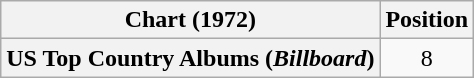<table class="wikitable plainrowheaders" style="text-align:center">
<tr>
<th scope="col">Chart (1972)</th>
<th scope="col">Position</th>
</tr>
<tr>
<th scope="row">US Top Country Albums (<em>Billboard</em>)</th>
<td>8</td>
</tr>
</table>
